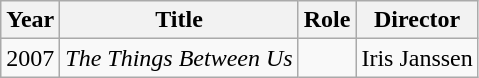<table class="wikitable sortable">
<tr>
<th>Year</th>
<th>Title</th>
<th>Role</th>
<th>Director</th>
</tr>
<tr>
<td>2007</td>
<td><em>The Things Between Us</em></td>
<td></td>
<td>Iris Janssen</td>
</tr>
</table>
